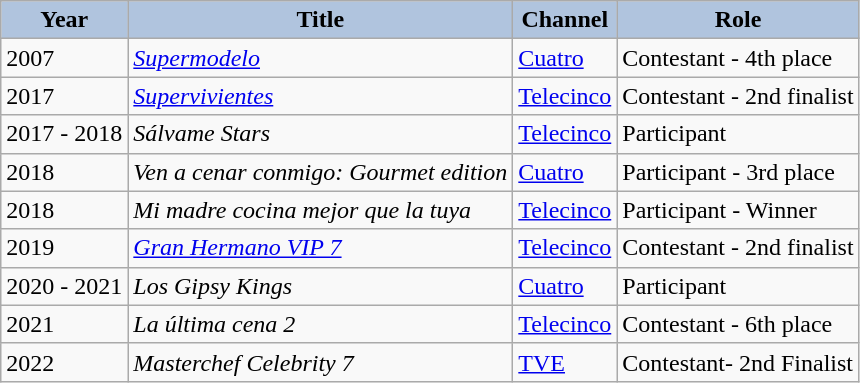<table class="wikitable">
<tr>
<th style="background: #B0C4DE;">Year</th>
<th style="background: #B0C4DE;">Title</th>
<th style="background: #B0C4DE;">Channel</th>
<th style="background: #B0C4DE;">Role</th>
</tr>
<tr>
<td>2007</td>
<td><em><a href='#'>Supermodelo</a></em></td>
<td><a href='#'>Cuatro</a></td>
<td>Contestant - 4th place</td>
</tr>
<tr>
<td>2017</td>
<td><em><a href='#'>Supervivientes</a></em></td>
<td><a href='#'>Telecinco</a></td>
<td>Contestant - 2nd finalist</td>
</tr>
<tr>
<td>2017 - 2018</td>
<td><em>Sálvame Stars</em></td>
<td><a href='#'>Telecinco</a></td>
<td>Participant</td>
</tr>
<tr>
<td>2018</td>
<td><em>Ven a cenar conmigo: Gourmet edition</em></td>
<td><a href='#'>Cuatro</a></td>
<td>Participant - 3rd place</td>
</tr>
<tr>
<td>2018</td>
<td><em>Mi madre cocina mejor que la tuya</em></td>
<td><a href='#'>Telecinco</a></td>
<td>Participant - Winner</td>
</tr>
<tr>
<td>2019</td>
<td><em><a href='#'>Gran Hermano VIP 7</a></em></td>
<td><a href='#'>Telecinco</a></td>
<td>Contestant - 2nd finalist</td>
</tr>
<tr>
<td>2020 - 2021</td>
<td><em>Los Gipsy Kings</em></td>
<td><a href='#'>Cuatro</a></td>
<td>Participant</td>
</tr>
<tr>
<td>2021</td>
<td><em>La última cena 2</em></td>
<td><a href='#'>Telecinco</a></td>
<td>Contestant - 6th place</td>
</tr>
<tr>
<td>2022</td>
<td><em> Masterchef Celebrity 7</em></td>
<td><a href='#'>TVE</a></td>
<td>Contestant- 2nd Finalist</td>
</tr>
</table>
